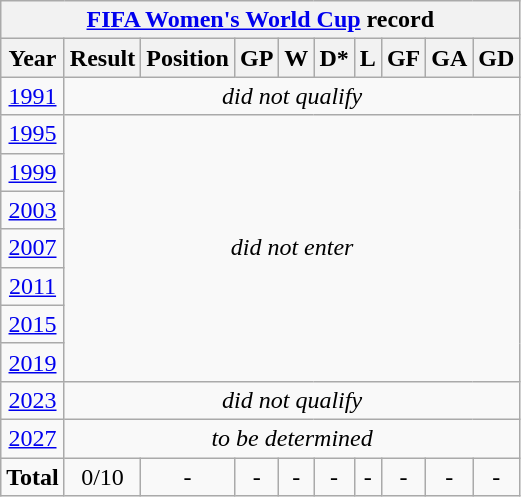<table class="wikitable" style="text-align: center;">
<tr>
<th colspan=10><a href='#'>FIFA Women's World Cup</a> record</th>
</tr>
<tr>
<th>Year</th>
<th>Result</th>
<th>Position</th>
<th>GP</th>
<th>W</th>
<th>D*</th>
<th>L</th>
<th>GF</th>
<th>GA</th>
<th>GD</th>
</tr>
<tr>
<td> <a href='#'>1991</a></td>
<td rowspan="1" colspan="9"><em>did not qualify</em></td>
</tr>
<tr>
<td> <a href='#'>1995</a></td>
<td rowspan="7" colspan="9"><em>did not enter</em></td>
</tr>
<tr>
<td> <a href='#'>1999</a></td>
</tr>
<tr>
<td> <a href='#'>2003</a></td>
</tr>
<tr>
<td> <a href='#'>2007</a></td>
</tr>
<tr>
<td> <a href='#'>2011</a></td>
</tr>
<tr>
<td> <a href='#'>2015</a></td>
</tr>
<tr>
<td> <a href='#'>2019</a></td>
</tr>
<tr>
<td> <a href='#'>2023</a></td>
<td colspan="9"><em>did not qualify</em></td>
</tr>
<tr>
<td> <a href='#'>2027</a></td>
<td colspan="9"><em>to be determined</em></td>
</tr>
<tr>
<td><strong>Total</strong></td>
<td>0/10</td>
<td>-</td>
<td>-</td>
<td>-</td>
<td>-</td>
<td>-</td>
<td>-</td>
<td>-</td>
<td>-</td>
</tr>
</table>
